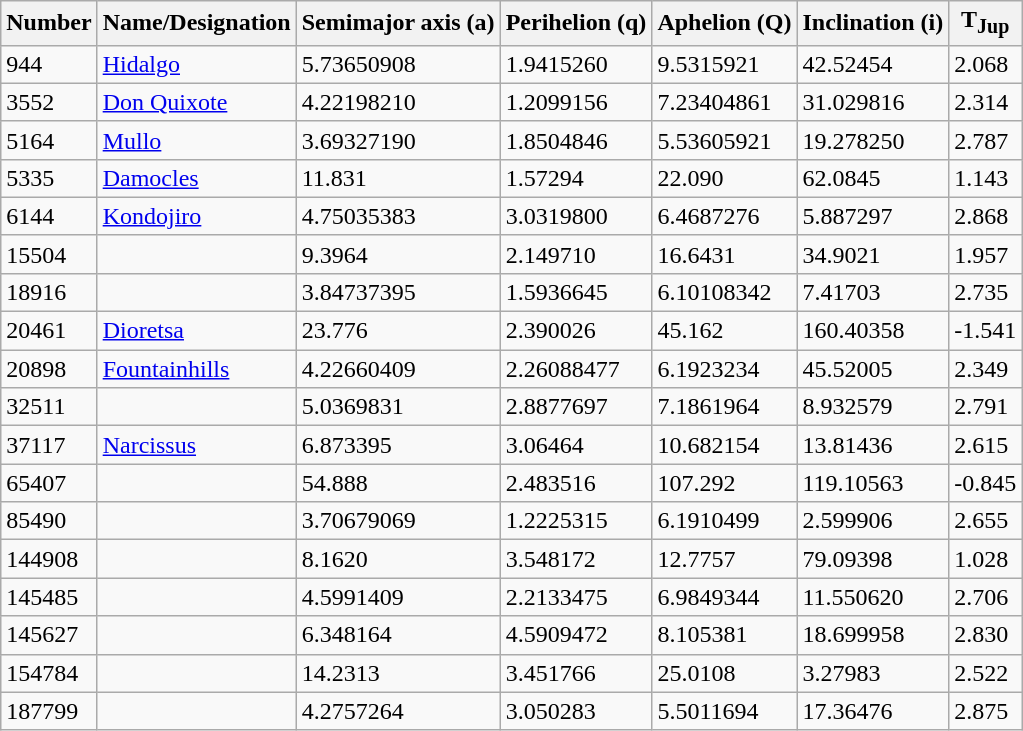<table class="wikitable sortable">
<tr>
<th>Number</th>
<th>Name/Designation</th>
<th>Semimajor axis (a)</th>
<th>Perihelion (q)</th>
<th>Aphelion (Q)</th>
<th>Inclination (i)</th>
<th>T<sub>Jup</sub></th>
</tr>
<tr>
<td>944</td>
<td><a href='#'>Hidalgo</a></td>
<td>5.73650908</td>
<td>1.9415260</td>
<td>9.5315921</td>
<td>42.52454</td>
<td>2.068</td>
</tr>
<tr>
<td>3552</td>
<td><a href='#'>Don Quixote</a></td>
<td>4.22198210</td>
<td>1.2099156</td>
<td>7.23404861</td>
<td>31.029816</td>
<td>2.314</td>
</tr>
<tr>
<td>5164</td>
<td><a href='#'>Mullo</a></td>
<td>3.69327190</td>
<td>1.8504846</td>
<td>5.53605921</td>
<td>19.278250</td>
<td>2.787</td>
</tr>
<tr>
<td>5335</td>
<td><a href='#'>Damocles</a></td>
<td>11.831</td>
<td>1.57294</td>
<td>22.090</td>
<td>62.0845</td>
<td>1.143</td>
</tr>
<tr>
<td>6144</td>
<td><a href='#'>Kondojiro</a></td>
<td>4.75035383</td>
<td>3.0319800</td>
<td>6.4687276</td>
<td>5.887297</td>
<td>2.868</td>
</tr>
<tr>
<td>15504</td>
<td></td>
<td>9.3964</td>
<td>2.149710</td>
<td>16.6431</td>
<td>34.9021</td>
<td>1.957</td>
</tr>
<tr>
<td>18916</td>
<td></td>
<td>3.84737395</td>
<td>1.5936645</td>
<td>6.10108342</td>
<td>7.41703</td>
<td>2.735</td>
</tr>
<tr>
<td>20461</td>
<td><a href='#'>Dioretsa</a></td>
<td>23.776</td>
<td>2.390026</td>
<td>45.162</td>
<td>160.40358</td>
<td>-1.541</td>
</tr>
<tr>
<td>20898</td>
<td><a href='#'>Fountainhills</a></td>
<td>4.22660409</td>
<td>2.26088477</td>
<td>6.1923234</td>
<td>45.52005</td>
<td>2.349</td>
</tr>
<tr>
<td>32511</td>
<td></td>
<td>5.0369831</td>
<td>2.8877697</td>
<td>7.1861964</td>
<td>8.932579</td>
<td>2.791</td>
</tr>
<tr>
<td>37117</td>
<td><a href='#'>Narcissus</a></td>
<td>6.873395</td>
<td>3.06464</td>
<td>10.682154</td>
<td>13.81436</td>
<td>2.615</td>
</tr>
<tr>
<td>65407</td>
<td></td>
<td>54.888</td>
<td>2.483516</td>
<td>107.292</td>
<td>119.10563</td>
<td>-0.845</td>
</tr>
<tr>
<td>85490</td>
<td></td>
<td>3.70679069</td>
<td>1.2225315</td>
<td>6.1910499</td>
<td>2.599906</td>
<td>2.655</td>
</tr>
<tr>
<td>144908</td>
<td></td>
<td>8.1620</td>
<td>3.548172</td>
<td>12.7757</td>
<td>79.09398</td>
<td>1.028</td>
</tr>
<tr>
<td>145485</td>
<td></td>
<td>4.5991409</td>
<td>2.2133475</td>
<td>6.9849344</td>
<td>11.550620</td>
<td>2.706</td>
</tr>
<tr>
<td>145627</td>
<td></td>
<td>6.348164</td>
<td>4.5909472</td>
<td>8.105381</td>
<td>18.699958</td>
<td>2.830</td>
</tr>
<tr>
<td>154784</td>
<td></td>
<td>14.2313</td>
<td>3.451766</td>
<td>25.0108</td>
<td>3.27983</td>
<td>2.522</td>
</tr>
<tr>
<td>187799</td>
<td></td>
<td>4.2757264</td>
<td>3.050283</td>
<td>5.5011694</td>
<td>17.36476</td>
<td>2.875</td>
</tr>
</table>
